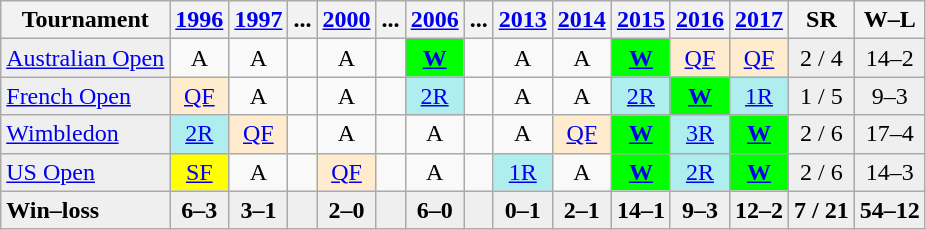<table class=wikitable style=text-align:center;>
<tr>
<th>Tournament</th>
<th><a href='#'>1996</a></th>
<th><a href='#'>1997</a></th>
<th>...</th>
<th><a href='#'>2000</a></th>
<th>...</th>
<th><a href='#'>2006</a></th>
<th>...</th>
<th><a href='#'>2013</a></th>
<th><a href='#'>2014</a></th>
<th><a href='#'>2015</a></th>
<th><a href='#'>2016</a></th>
<th><a href='#'>2017</a></th>
<th>SR</th>
<th>W–L</th>
</tr>
<tr>
<td align=left bgcolor=efefef><a href='#'>Australian Open</a></td>
<td>A</td>
<td>A</td>
<td></td>
<td>A</td>
<td></td>
<td bgcolor=lime><strong><a href='#'>W</a></strong></td>
<td></td>
<td>A</td>
<td>A</td>
<td bgcolor=lime><strong><a href='#'>W</a></strong></td>
<td bgcolor=ffebcd><a href='#'>QF</a></td>
<td bgcolor=ffebcd><a href='#'>QF</a></td>
<td bgcolor=efefef>2 / 4</td>
<td bgcolor=efefef>14–2</td>
</tr>
<tr>
<td align=left bgcolor=efefef><a href='#'>French Open</a></td>
<td bgcolor=ffebcd><a href='#'>QF</a></td>
<td>A</td>
<td></td>
<td>A</td>
<td></td>
<td bgcolor=afeeee><a href='#'>2R</a></td>
<td></td>
<td>A</td>
<td>A</td>
<td bgcolor=afeeee><a href='#'>2R</a></td>
<td bgcolor=lime><strong><a href='#'>W</a></strong></td>
<td bgcolor=afeeee><a href='#'>1R</a></td>
<td bgcolor=efefef>1 / 5</td>
<td bgcolor=efefef>9–3</td>
</tr>
<tr>
<td align=left bgcolor=efefef><a href='#'>Wimbledon</a></td>
<td bgcolor=afeeee><a href='#'>2R</a></td>
<td bgcolor=ffebcd><a href='#'>QF</a></td>
<td></td>
<td>A</td>
<td></td>
<td>A</td>
<td></td>
<td>A</td>
<td bgcolor=ffebcd><a href='#'>QF</a></td>
<td bgcolor=lime><strong><a href='#'>W</a></strong></td>
<td bgcolor=afeeee><a href='#'>3R</a></td>
<td bgcolor=lime><strong><a href='#'>W</a></strong></td>
<td bgcolor=efefef>2 / 6</td>
<td bgcolor=efefef>17–4</td>
</tr>
<tr>
<td align=left bgcolor=efefef><a href='#'>US Open</a></td>
<td bgcolor=yellow><a href='#'>SF</a></td>
<td>A</td>
<td></td>
<td bgcolor=ffebcd><a href='#'>QF</a></td>
<td></td>
<td>A</td>
<td></td>
<td bgcolor=afeeee><a href='#'>1R</a></td>
<td>A</td>
<td bgcolor=lime><strong><a href='#'>W</a></strong></td>
<td bgcolor=afeeee><a href='#'>2R</a></td>
<td bgcolor=lime><strong><a href='#'>W</a></strong></td>
<td bgcolor=efefef>2 / 6</td>
<td bgcolor=efefef>14–3</td>
</tr>
<tr style=background:#efefef;font-weight:bold>
<td style="text-align:left">Win–loss</td>
<td>6–3</td>
<td>3–1</td>
<td></td>
<td>2–0</td>
<td></td>
<td>6–0</td>
<td></td>
<td>0–1</td>
<td>2–1</td>
<td>14–1</td>
<td>9–3</td>
<td>12–2</td>
<td>7 / 21</td>
<td>54–12</td>
</tr>
</table>
